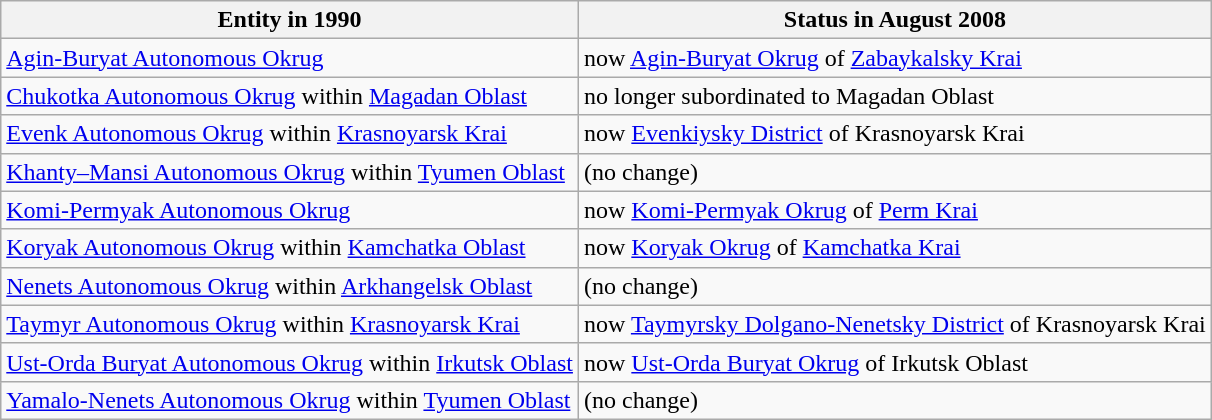<table class="wikitable sortable">
<tr>
<th>Entity in 1990</th>
<th>Status in August 2008</th>
</tr>
<tr>
<td><a href='#'>Agin-Buryat Autonomous Okrug</a></td>
<td>now <a href='#'>Agin-Buryat Okrug</a> of <a href='#'>Zabaykalsky Krai</a></td>
</tr>
<tr>
<td><a href='#'>Chukotka Autonomous Okrug</a> within <a href='#'>Magadan Oblast</a></td>
<td>no longer subordinated to Magadan Oblast</td>
</tr>
<tr>
<td><a href='#'>Evenk Autonomous Okrug</a> within <a href='#'>Krasnoyarsk Krai</a></td>
<td>now <a href='#'>Evenkiysky District</a> of Krasnoyarsk Krai</td>
</tr>
<tr>
<td><a href='#'>Khanty–Mansi Autonomous Okrug</a> within <a href='#'>Tyumen Oblast</a></td>
<td>(no change)</td>
</tr>
<tr>
<td><a href='#'>Komi-Permyak Autonomous Okrug</a></td>
<td>now <a href='#'>Komi-Permyak Okrug</a> of <a href='#'>Perm Krai</a></td>
</tr>
<tr>
<td><a href='#'>Koryak Autonomous Okrug</a> within <a href='#'>Kamchatka Oblast</a></td>
<td>now <a href='#'>Koryak Okrug</a> of <a href='#'>Kamchatka Krai</a></td>
</tr>
<tr>
<td><a href='#'>Nenets Autonomous Okrug</a> within <a href='#'>Arkhangelsk Oblast</a></td>
<td>(no change)</td>
</tr>
<tr>
<td><a href='#'>Taymyr Autonomous Okrug</a> within <a href='#'>Krasnoyarsk Krai</a></td>
<td>now <a href='#'>Taymyrsky Dolgano-Nenetsky District</a> of Krasnoyarsk Krai</td>
</tr>
<tr>
<td><a href='#'>Ust-Orda Buryat Autonomous Okrug</a> within <a href='#'>Irkutsk Oblast</a></td>
<td>now <a href='#'>Ust-Orda Buryat Okrug</a> of Irkutsk Oblast</td>
</tr>
<tr>
<td><a href='#'>Yamalo-Nenets Autonomous Okrug</a> within <a href='#'>Tyumen Oblast</a></td>
<td>(no change)</td>
</tr>
</table>
